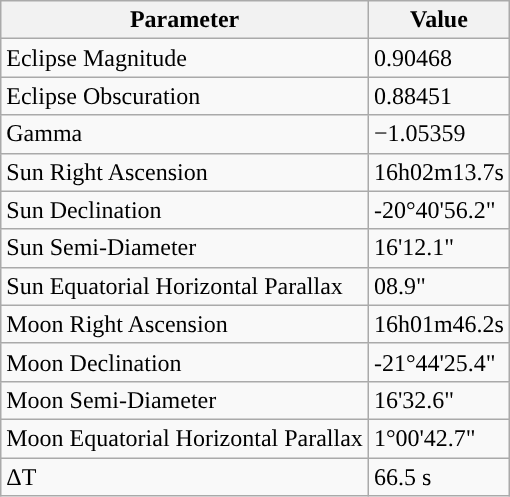<table class="wikitable">
<tr>
<th>Parameter</th>
<th>Value</th>
</tr>
<tr>
<td>Eclipse Magnitude</td>
<td>0.90468</td>
</tr>
<tr>
<td>Eclipse Obscuration</td>
<td>0.88451</td>
</tr>
<tr>
<td>Gamma</td>
<td>−1.05359</td>
</tr>
<tr>
<td>Sun Right Ascension</td>
<td>16h02m13.7s</td>
</tr>
<tr>
<td>Sun Declination</td>
<td>-20°40'56.2"</td>
</tr>
<tr>
<td>Sun Semi-Diameter</td>
<td>16'12.1"</td>
</tr>
<tr>
<td>Sun Equatorial Horizontal Parallax</td>
<td>08.9"</td>
</tr>
<tr>
<td>Moon Right Ascension</td>
<td>16h01m46.2s</td>
</tr>
<tr>
<td>Moon Declination</td>
<td>-21°44'25.4"</td>
</tr>
<tr>
<td>Moon Semi-Diameter</td>
<td>16'32.6"</td>
</tr>
<tr>
<td>Moon Equatorial Horizontal Parallax</td>
<td>1°00'42.7"</td>
</tr>
<tr>
<td>ΔT</td>
<td>66.5 s</td>
</tr>
</table>
